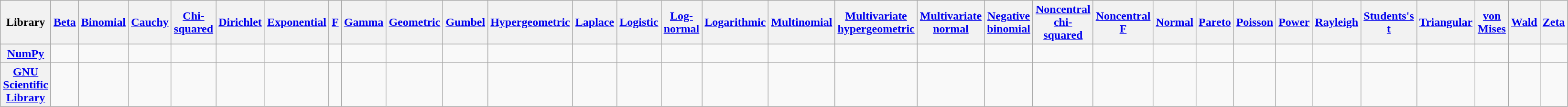<table class="wikitable sortable sticky-header-multi" style="width:100%; text-align:left;">
<tr>
<th>Library</th>
<th><a href='#'>Beta</a></th>
<th><a href='#'>Binomial</a></th>
<th><a href='#'>Cauchy</a></th>
<th><a href='#'>Chi-squared</a></th>
<th><a href='#'>Dirichlet</a></th>
<th><a href='#'>Exponential</a></th>
<th><a href='#'>F</a></th>
<th><a href='#'>Gamma</a></th>
<th><a href='#'>Geometric</a></th>
<th><a href='#'>Gumbel</a></th>
<th><a href='#'>Hypergeometric</a></th>
<th><a href='#'>Laplace</a></th>
<th><a href='#'>Logistic</a></th>
<th><a href='#'>Log-normal</a></th>
<th><a href='#'>Logarithmic</a></th>
<th><a href='#'>Multinomial</a></th>
<th><a href='#'>Multivariate hypergeometric</a></th>
<th><a href='#'>Multivariate normal</a></th>
<th><a href='#'>Negative binomial</a></th>
<th><a href='#'>Noncentral chi-squared</a></th>
<th><a href='#'>Noncentral F</a></th>
<th><a href='#'>Normal</a></th>
<th><a href='#'>Pareto</a></th>
<th><a href='#'>Poisson</a></th>
<th><a href='#'>Power</a></th>
<th><a href='#'>Rayleigh</a></th>
<th><a href='#'>Students's t</a></th>
<th><a href='#'>Triangular</a></th>
<th><a href='#'>von Mises</a></th>
<th><a href='#'>Wald</a></th>
<th><a href='#'>Zeta</a></th>
</tr>
<tr>
<th><a href='#'>NumPy</a></th>
<td></td>
<td></td>
<td></td>
<td></td>
<td></td>
<td></td>
<td></td>
<td></td>
<td></td>
<td></td>
<td></td>
<td></td>
<td></td>
<td></td>
<td></td>
<td></td>
<td></td>
<td></td>
<td></td>
<td></td>
<td></td>
<td></td>
<td></td>
<td></td>
<td></td>
<td></td>
<td></td>
<td></td>
<td></td>
<td></td>
<td></td>
</tr>
<tr>
<th><a href='#'>GNU Scientific Library</a></th>
<td></td>
<td></td>
<td></td>
<td></td>
<td></td>
<td></td>
<td></td>
<td></td>
<td></td>
<td></td>
<td></td>
<td></td>
<td></td>
<td></td>
<td></td>
<td></td>
<td></td>
<td></td>
<td></td>
<td></td>
<td></td>
<td></td>
<td></td>
<td></td>
<td></td>
<td></td>
<td></td>
<td></td>
<td></td>
<td></td>
<td></td>
</tr>
</table>
